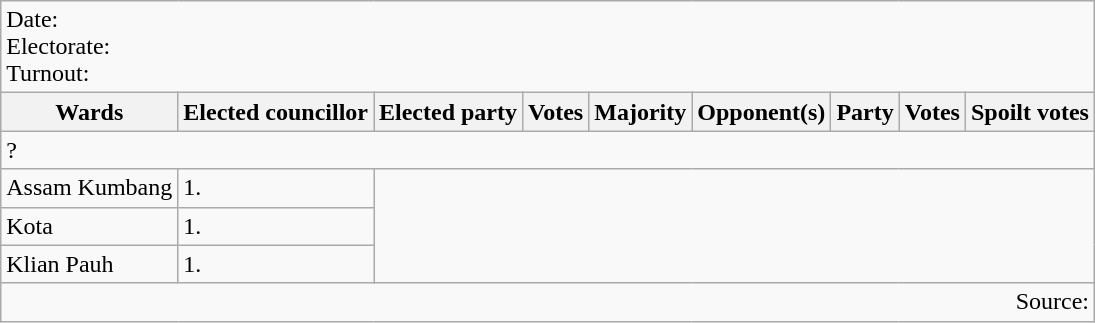<table class=wikitable>
<tr>
<td colspan=9>Date: <br>Electorate: <br>Turnout:</td>
</tr>
<tr>
<th>Wards</th>
<th>Elected councillor</th>
<th>Elected party</th>
<th>Votes</th>
<th>Majority</th>
<th>Opponent(s)</th>
<th>Party</th>
<th>Votes</th>
<th>Spoilt votes</th>
</tr>
<tr>
<td colspan=9>? </td>
</tr>
<tr>
<td>Assam Kumbang</td>
<td>1.</td>
</tr>
<tr>
<td>Kota</td>
<td>1.</td>
</tr>
<tr>
<td>Klian Pauh</td>
<td>1.</td>
</tr>
<tr>
<td colspan=9 align=right>Source:</td>
</tr>
</table>
